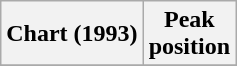<table class="wikitable plainrowheaders" style="text-align:center">
<tr>
<th>Chart (1993)</th>
<th>Peak<br>position</th>
</tr>
<tr>
</tr>
</table>
